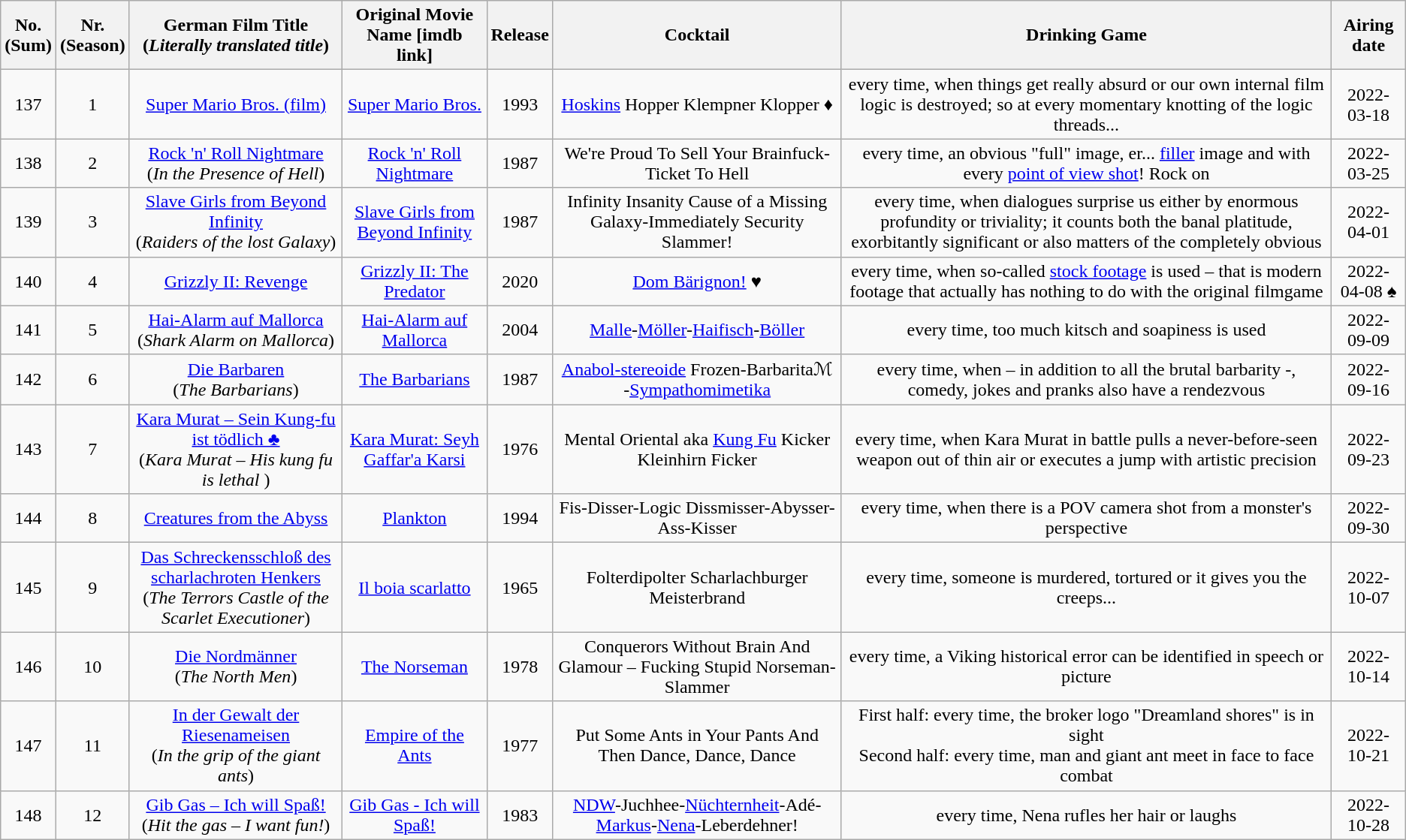<table class="wikitable sortable zebra" style="text-align:center;">
<tr>
<th>No.<br>(Sum)</th>
<th>Nr.<br>(Season)</th>
<th>German Film Title <br> (<em>Literally translated title</em>)</th>
<th>Original Movie Name [imdb link]</th>
<th>Release</th>
<th>Cocktail</th>
<th>Drinking Game</th>
<th>Airing date</th>
</tr>
<tr>
<td>137</td>
<td>1</td>
<td><a href='#'>Super Mario Bros. (film)</a></td>
<td><a href='#'>Super Mario Bros.</a></td>
<td>1993</td>
<td><a href='#'>Hoskins</a> Hopper Klempner Klopper ♦</td>
<td>every time, when things get really absurd or our own internal film logic is destroyed; so at every momentary knotting of the logic threads...</td>
<td>2022-03-18</td>
</tr>
<tr>
<td>138</td>
<td>2</td>
<td><a href='#'>Rock 'n' Roll Nightmare</a><br>(<em>In the Presence of Hell</em>)</td>
<td><a href='#'>Rock 'n' Roll Nightmare</a></td>
<td>1987</td>
<td>We're Proud To Sell Your Brainfuck-Ticket To Hell</td>
<td>every time, an obvious "full" image, er... <a href='#'>filler</a> image and with every <a href='#'>point of view shot</a>! Rock on</td>
<td>2022-03-25</td>
</tr>
<tr>
<td>139</td>
<td>3</td>
<td><a href='#'>Slave Girls from Beyond Infinity</a><br>(<em>Raiders of the lost Galaxy</em>)</td>
<td><a href='#'>Slave Girls from Beyond Infinity</a></td>
<td>1987</td>
<td>Infinity Insanity Cause of a Missing Galaxy-Immediately Security Slammer!</td>
<td>every time, when dialogues surprise us either by enormous profundity or triviality; it counts both the banal platitude, exorbitantly significant or also matters of the completely obvious</td>
<td>2022-04-01</td>
</tr>
<tr>
<td>140</td>
<td>4</td>
<td><a href='#'>Grizzly II: Revenge</a></td>
<td><a href='#'>Grizzly II: The Predator</a></td>
<td>2020</td>
<td><a href='#'>Dom Bärignon!</a> ♥</td>
<td>every time, when so-called <a href='#'>stock footage</a> is used – that is modern footage that actually has nothing to do with the original filmgame</td>
<td>2022-04-08 ♠</td>
</tr>
<tr>
<td>141</td>
<td>5</td>
<td><a href='#'>Hai-Alarm auf Mallorca</a><br>(<em>Shark Alarm on Mallorca</em>)</td>
<td><a href='#'>Hai-Alarm auf Mallorca</a> </td>
<td>2004</td>
<td><a href='#'>Malle</a>-<a href='#'>Möller</a>-<a href='#'>Haifisch</a>-<a href='#'>Böller</a></td>
<td>every time, too much kitsch and soapiness is used</td>
<td>2022-09-09</td>
</tr>
<tr>
<td>142</td>
<td>6</td>
<td><a href='#'>Die Barbaren</a><br>(<em>The Barbarians</em>)</td>
<td><a href='#'>The Barbarians</a></td>
<td>1987</td>
<td><a href='#'>Anabol-stereoide</a> Frozen-Barbaritaℳ -<a href='#'>Sympathomimetika</a></td>
<td>every time, when – in addition to all the brutal barbarity -, comedy, jokes and pranks also have a rendezvous</td>
<td>2022-09-16</td>
</tr>
<tr>
<td>143</td>
<td>7</td>
<td><a href='#'>Kara Murat – Sein Kung-fu ist tödlich ♣</a><br>(<em>Kara Murat – His kung fu is lethal </em>)</td>
<td><a href='#'>Kara Murat: Seyh Gaffar'a Karsi</a></td>
<td>1976</td>
<td>Mental Oriental aka <a href='#'>Kung Fu</a> Kicker Kleinhirn Ficker</td>
<td>every time, when Kara Murat in battle pulls a never-before-seen weapon out of thin air or executes a jump with artistic precision</td>
<td>2022-09-23</td>
</tr>
<tr>
<td>144</td>
<td>8</td>
<td><a href='#'>Creatures from the Abyss</a></td>
<td><a href='#'>Plankton</a></td>
<td>1994</td>
<td>Fis-Disser-Logic Dissmisser-Abysser-Ass-Kisser</td>
<td>every time, when there is a POV camera shot from a monster's perspective</td>
<td>2022-09-30</td>
</tr>
<tr>
<td>145</td>
<td>9</td>
<td><a href='#'>Das Schreckensschloß des scharlachroten Henkers</a><br>(<em>The Terrors Castle of the Scarlet Executioner</em>)</td>
<td><a href='#'>Il boia scarlatto</a></td>
<td>1965</td>
<td>Folterdipolter Scharlachburger Meisterbrand</td>
<td>every time, someone is murdered, tortured or it gives you the creeps...</td>
<td>2022-10-07</td>
</tr>
<tr>
<td>146</td>
<td>10</td>
<td><a href='#'>Die Nordmänner</a><br>(<em>The North Men</em>)</td>
<td><a href='#'>The Norseman</a></td>
<td>1978</td>
<td>Conquerors Without Brain And Glamour – Fucking Stupid Norseman-Slammer</td>
<td>every time, a Viking historical error can be identified in speech or picture</td>
<td>2022-10-14</td>
</tr>
<tr>
<td>147</td>
<td>11</td>
<td><a href='#'>In der Gewalt der Riesenameisen</a><br>(<em>In the grip of the giant ants</em>)</td>
<td><a href='#'>Empire of the Ants</a></td>
<td>1977</td>
<td>Put Some Ants in Your Pants And Then Dance, Dance, Dance</td>
<td>First half: every time, the broker logo "Dreamland shores" is in sight <br> Second half: every time, man and giant ant meet in face to face combat</td>
<td>2022-10-21</td>
</tr>
<tr>
<td>148</td>
<td>12</td>
<td><a href='#'>Gib Gas – Ich will Spaß!</a><br>(<em>Hit the gas – I want fun!</em>)</td>
<td><a href='#'>Gib Gas - Ich will Spaß!</a> </td>
<td>1983</td>
<td><a href='#'>NDW</a>-Juchhee-<a href='#'>Nüchternheit</a>-Adé-<a href='#'>Markus</a>-<a href='#'>Nena</a>-Leberdehner!</td>
<td>every time, Nena rufles her hair or laughs</td>
<td>2022-10-28</td>
</tr>
</table>
